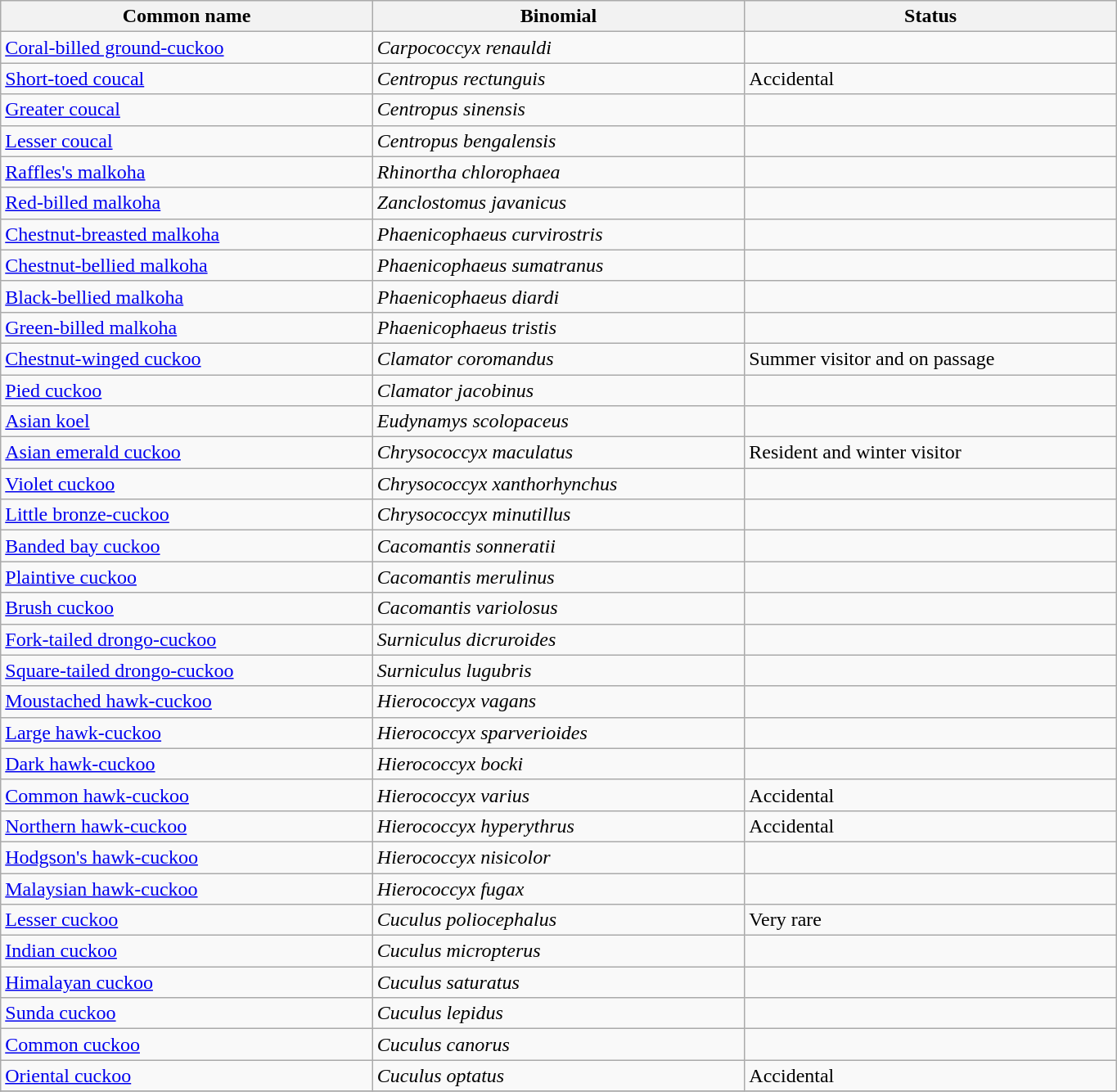<table width=72% class="wikitable">
<tr>
<th width=24%>Common name</th>
<th width=24%>Binomial</th>
<th width=24%>Status</th>
</tr>
<tr>
<td><a href='#'>Coral-billed ground-cuckoo</a></td>
<td><em>Carpococcyx renauldi</em></td>
<td></td>
</tr>
<tr>
<td><a href='#'>Short-toed coucal</a></td>
<td><em>Centropus rectunguis</em></td>
<td>Accidental</td>
</tr>
<tr>
<td><a href='#'>Greater coucal</a></td>
<td><em>Centropus sinensis</em></td>
<td></td>
</tr>
<tr>
<td><a href='#'>Lesser coucal</a></td>
<td><em>Centropus bengalensis</em></td>
<td></td>
</tr>
<tr>
<td><a href='#'>Raffles's malkoha</a></td>
<td><em>Rhinortha chlorophaea</em></td>
<td></td>
</tr>
<tr>
<td><a href='#'>Red-billed malkoha</a></td>
<td><em>Zanclostomus javanicus</em></td>
<td></td>
</tr>
<tr>
<td><a href='#'>Chestnut-breasted malkoha</a></td>
<td><em>Phaenicophaeus curvirostris</em></td>
<td></td>
</tr>
<tr>
<td><a href='#'>Chestnut-bellied malkoha</a></td>
<td><em>Phaenicophaeus sumatranus</em></td>
<td></td>
</tr>
<tr>
<td><a href='#'>Black-bellied malkoha</a></td>
<td><em>Phaenicophaeus diardi</em></td>
<td></td>
</tr>
<tr>
<td><a href='#'>Green-billed malkoha</a></td>
<td><em>Phaenicophaeus tristis</em></td>
<td></td>
</tr>
<tr>
<td><a href='#'>Chestnut-winged cuckoo</a></td>
<td><em>Clamator coromandus</em></td>
<td>Summer visitor and on passage</td>
</tr>
<tr>
<td><a href='#'>Pied cuckoo</a></td>
<td><em>Clamator jacobinus</em></td>
<td></td>
</tr>
<tr>
<td><a href='#'>Asian koel</a></td>
<td><em>Eudynamys scolopaceus</em></td>
<td></td>
</tr>
<tr>
<td><a href='#'>Asian emerald cuckoo</a></td>
<td><em>Chrysococcyx maculatus</em></td>
<td>Resident and winter visitor</td>
</tr>
<tr>
<td><a href='#'>Violet cuckoo</a></td>
<td><em>Chrysococcyx xanthorhynchus</em></td>
<td></td>
</tr>
<tr>
<td><a href='#'>Little bronze-cuckoo</a></td>
<td><em>Chrysococcyx minutillus</em></td>
<td></td>
</tr>
<tr>
<td><a href='#'>Banded bay cuckoo</a></td>
<td><em>Cacomantis sonneratii</em></td>
<td></td>
</tr>
<tr>
<td><a href='#'>Plaintive cuckoo</a></td>
<td><em>Cacomantis merulinus</em></td>
<td></td>
</tr>
<tr>
<td><a href='#'>Brush cuckoo</a></td>
<td><em>Cacomantis variolosus</em></td>
<td></td>
</tr>
<tr>
<td><a href='#'>Fork-tailed drongo-cuckoo</a></td>
<td><em>Surniculus dicruroides</em></td>
<td></td>
</tr>
<tr>
<td><a href='#'>Square-tailed drongo-cuckoo</a></td>
<td><em>Surniculus lugubris</em></td>
<td></td>
</tr>
<tr>
<td><a href='#'>Moustached hawk-cuckoo</a></td>
<td><em>Hierococcyx vagans</em></td>
<td></td>
</tr>
<tr>
<td><a href='#'>Large hawk-cuckoo</a></td>
<td><em>Hierococcyx sparverioides</em></td>
<td></td>
</tr>
<tr>
<td><a href='#'>Dark hawk-cuckoo</a></td>
<td><em>Hierococcyx bocki</em></td>
<td></td>
</tr>
<tr>
<td><a href='#'>Common hawk-cuckoo</a></td>
<td><em>Hierococcyx varius</em></td>
<td>Accidental</td>
</tr>
<tr>
<td><a href='#'>Northern hawk-cuckoo</a></td>
<td><em>Hierococcyx hyperythrus</em></td>
<td>Accidental</td>
</tr>
<tr>
<td><a href='#'>Hodgson's hawk-cuckoo</a></td>
<td><em>Hierococcyx nisicolor</em></td>
<td></td>
</tr>
<tr>
<td><a href='#'>Malaysian hawk-cuckoo</a></td>
<td><em>Hierococcyx fugax</em></td>
<td></td>
</tr>
<tr>
<td><a href='#'>Lesser cuckoo</a></td>
<td><em>Cuculus poliocephalus</em></td>
<td>Very rare</td>
</tr>
<tr>
<td><a href='#'>Indian cuckoo</a></td>
<td><em>Cuculus micropterus</em></td>
<td></td>
</tr>
<tr>
<td><a href='#'>Himalayan cuckoo</a></td>
<td><em>Cuculus saturatus</em></td>
<td></td>
</tr>
<tr>
<td><a href='#'>Sunda cuckoo</a></td>
<td><em>Cuculus lepidus</em></td>
<td></td>
</tr>
<tr>
<td><a href='#'>Common cuckoo</a></td>
<td><em>Cuculus canorus</em></td>
</tr>
<tr>
<td><a href='#'>Oriental cuckoo</a></td>
<td><em>Cuculus optatus</em></td>
<td>Accidental</td>
</tr>
<tr>
</tr>
</table>
